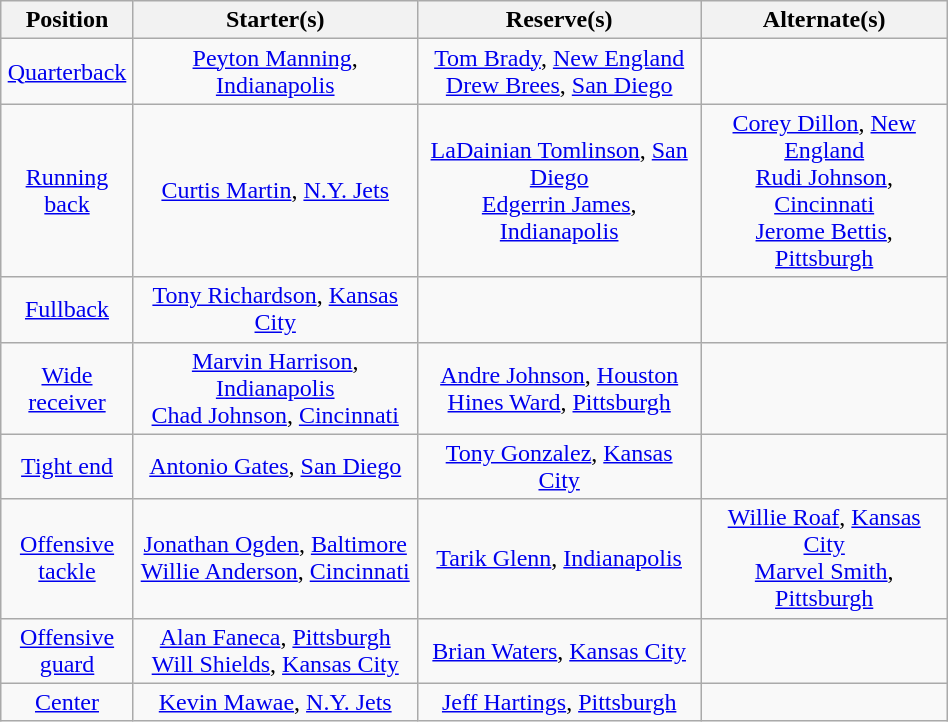<table class="wikitable" width=50% style="text-align:center;">
<tr>
<th width=14%>Position</th>
<th width=30%>Starter(s)</th>
<th width=30%>Reserve(s)</th>
<th width=30%>Alternate(s)</th>
</tr>
<tr>
<td align=center><a href='#'>Quarterback</a></td>
<td> <a href='#'>Peyton Manning</a>, <a href='#'>Indianapolis</a></td>
<td> <a href='#'>Tom Brady</a>, <a href='#'>New England</a><br> <a href='#'>Drew Brees</a>, <a href='#'>San Diego</a></td>
<td></td>
</tr>
<tr>
<td align=center><a href='#'>Running back</a></td>
<td> <a href='#'>Curtis Martin</a>, <a href='#'>N.Y. Jets</a></td>
<td> <a href='#'>LaDainian Tomlinson</a>, <a href='#'>San Diego</a><br> <a href='#'>Edgerrin James</a>, <a href='#'>Indianapolis</a></td>
<td> <a href='#'>Corey Dillon</a>, <a href='#'>New England</a><br> <a href='#'>Rudi Johnson</a>, <a href='#'>Cincinnati</a><br> <a href='#'>Jerome Bettis</a>, <a href='#'>Pittsburgh</a></td>
</tr>
<tr>
<td align=center><a href='#'>Fullback</a></td>
<td> <a href='#'>Tony Richardson</a>, <a href='#'>Kansas City</a></td>
<td></td>
<td></td>
</tr>
<tr>
<td align=center><a href='#'>Wide receiver</a></td>
<td> <a href='#'>Marvin Harrison</a>, <a href='#'>Indianapolis</a><br> <a href='#'>Chad Johnson</a>, <a href='#'>Cincinnati</a></td>
<td> <a href='#'>Andre Johnson</a>, <a href='#'>Houston</a><br> <a href='#'>Hines Ward</a>, <a href='#'>Pittsburgh</a></td>
<td></td>
</tr>
<tr>
<td align=center><a href='#'>Tight end</a></td>
<td> <a href='#'>Antonio Gates</a>, <a href='#'>San Diego</a></td>
<td> <a href='#'>Tony Gonzalez</a>, <a href='#'>Kansas City</a></td>
<td></td>
</tr>
<tr>
<td align=center><a href='#'>Offensive tackle</a></td>
<td> <a href='#'>Jonathan Ogden</a>, <a href='#'>Baltimore</a><br> <a href='#'>Willie Anderson</a>, <a href='#'>Cincinnati</a></td>
<td> <a href='#'>Tarik Glenn</a>, <a href='#'>Indianapolis</a></td>
<td> <a href='#'>Willie Roaf</a>, <a href='#'>Kansas City</a><br> <a href='#'>Marvel Smith</a>, <a href='#'>Pittsburgh</a></td>
</tr>
<tr>
<td align=center><a href='#'>Offensive guard</a></td>
<td> <a href='#'>Alan Faneca</a>, <a href='#'>Pittsburgh</a><br> <a href='#'>Will Shields</a>, <a href='#'>Kansas City</a></td>
<td> <a href='#'>Brian Waters</a>, <a href='#'>Kansas City</a></td>
<td></td>
</tr>
<tr>
<td align=center><a href='#'>Center</a></td>
<td> <a href='#'>Kevin Mawae</a>, <a href='#'>N.Y. Jets</a></td>
<td> <a href='#'>Jeff Hartings</a>, <a href='#'>Pittsburgh</a></td>
<td></td>
</tr>
</table>
